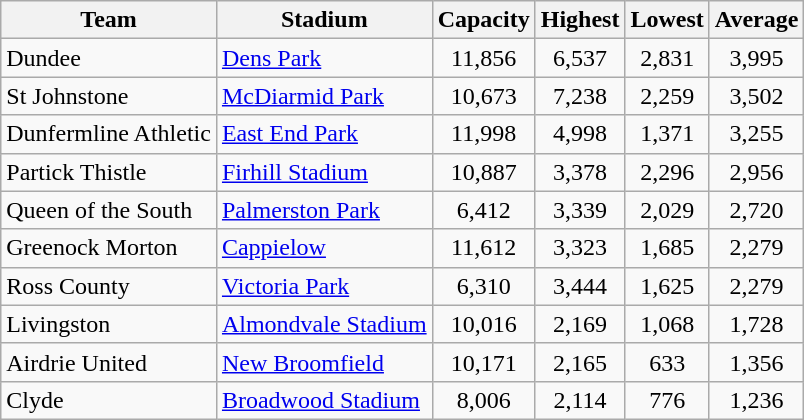<table class="wikitable sortable" style="text-align: center;">
<tr>
<th class=unsortable>Team</th>
<th class=unsortable>Stadium</th>
<th>Capacity</th>
<th>Highest</th>
<th>Lowest</th>
<th>Average</th>
</tr>
<tr>
<td align=left>Dundee</td>
<td align=left><a href='#'>Dens Park</a></td>
<td>11,856</td>
<td>6,537</td>
<td>2,831</td>
<td>3,995</td>
</tr>
<tr>
<td align=left>St Johnstone</td>
<td align=left><a href='#'>McDiarmid Park</a></td>
<td>10,673</td>
<td>7,238</td>
<td>2,259</td>
<td>3,502</td>
</tr>
<tr>
<td align=left>Dunfermline Athletic</td>
<td align=left><a href='#'>East End Park</a></td>
<td>11,998</td>
<td>4,998</td>
<td>1,371</td>
<td>3,255</td>
</tr>
<tr>
<td align=left>Partick Thistle</td>
<td align=left><a href='#'>Firhill Stadium</a></td>
<td>10,887</td>
<td>3,378</td>
<td>2,296</td>
<td>2,956</td>
</tr>
<tr>
<td align=left>Queen of the South</td>
<td align=left><a href='#'>Palmerston Park</a></td>
<td>6,412</td>
<td>3,339</td>
<td>2,029</td>
<td>2,720</td>
</tr>
<tr>
<td align=left>Greenock Morton</td>
<td align=left><a href='#'>Cappielow</a></td>
<td>11,612</td>
<td>3,323</td>
<td>1,685</td>
<td>2,279</td>
</tr>
<tr>
<td align=left>Ross County</td>
<td align=left><a href='#'>Victoria Park</a></td>
<td>6,310</td>
<td>3,444</td>
<td>1,625</td>
<td>2,279</td>
</tr>
<tr>
<td align=left>Livingston</td>
<td align=left><a href='#'>Almondvale Stadium</a></td>
<td>10,016</td>
<td>2,169</td>
<td>1,068</td>
<td>1,728</td>
</tr>
<tr>
<td align=left>Airdrie United</td>
<td align=left><a href='#'>New Broomfield</a></td>
<td>10,171</td>
<td>2,165</td>
<td>633</td>
<td>1,356</td>
</tr>
<tr>
<td align=left>Clyde</td>
<td align=left><a href='#'>Broadwood Stadium</a></td>
<td>8,006</td>
<td>2,114</td>
<td>776</td>
<td>1,236</td>
</tr>
</table>
